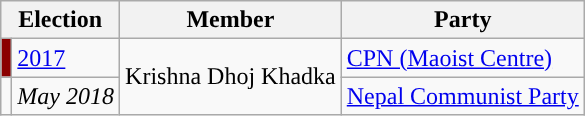<table class="wikitable">
<tr>
<th colspan="2">Election</th>
<th>Member</th>
<th>Party</th>
</tr>
<tr>
<td style="background-color:darkred"></td>
<td><a href='#'>2017</a></td>
<td rowspan="2">Krishna Dhoj Khadka</td>
<td><a href='#'>CPN (Maoist Centre)</a></td>
</tr>
<tr>
<td style="background-color:"></td>
<td><em>May 2018</em></td>
<td><a href='#'>Nepal Communist Party</a></td>
</tr>
</table>
